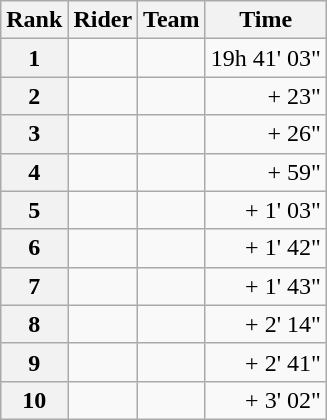<table class="wikitable" margin-bottom:0;">
<tr>
<th scope="col">Rank</th>
<th scope="col">Rider</th>
<th scope="col">Team</th>
<th scope="col">Time</th>
</tr>
<tr>
<th scope="row">1</th>
<td> </td>
<td></td>
<td align="right">19h 41' 03"</td>
</tr>
<tr>
<th scope="row">2</th>
<td></td>
<td></td>
<td align="right">+ 23"</td>
</tr>
<tr>
<th scope="row">3</th>
<td></td>
<td></td>
<td align="right">+ 26"</td>
</tr>
<tr>
<th scope="row">4</th>
<td> </td>
<td></td>
<td align="right">+ 59"</td>
</tr>
<tr>
<th scope="row">5</th>
<td></td>
<td></td>
<td align="right">+ 1' 03"</td>
</tr>
<tr>
<th scope="row">6</th>
<td></td>
<td></td>
<td align="right">+ 1' 42"</td>
</tr>
<tr>
<th scope="row">7</th>
<td> </td>
<td></td>
<td align="right">+ 1' 43"</td>
</tr>
<tr>
<th scope="row">8</th>
<td></td>
<td></td>
<td align="right">+ 2' 14"</td>
</tr>
<tr>
<th scope="row">9</th>
<td></td>
<td></td>
<td align="right">+ 2' 41"</td>
</tr>
<tr>
<th scope="row">10</th>
<td></td>
<td></td>
<td align="right">+ 3' 02"</td>
</tr>
</table>
